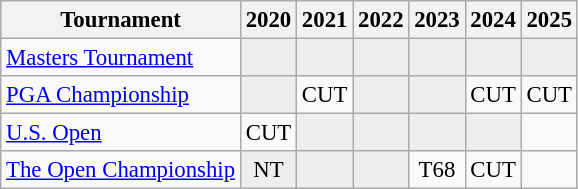<table class="wikitable" style="font-size:95%;text-align:center;">
<tr>
<th>Tournament</th>
<th>2020</th>
<th>2021</th>
<th>2022</th>
<th>2023</th>
<th>2024</th>
<th>2025</th>
</tr>
<tr>
<td align=left><a href='#'>Masters Tournament</a></td>
<td style="background:#eeeeee;"></td>
<td style="background:#eeeeee;"></td>
<td style="background:#eeeeee;"></td>
<td style="background:#eeeeee;"></td>
<td style="background:#eeeeee;"></td>
<td style="background:#eeeeee;"></td>
</tr>
<tr>
<td align=left><a href='#'>PGA Championship</a></td>
<td style="background:#eeeeee;"></td>
<td>CUT</td>
<td style="background:#eeeeee;"></td>
<td style="background:#eeeeee;"></td>
<td>CUT</td>
<td>CUT</td>
</tr>
<tr>
<td align=left><a href='#'>U.S. Open</a></td>
<td>CUT</td>
<td style="background:#eeeeee;"></td>
<td style="background:#eeeeee;"></td>
<td style="background:#eeeeee;"></td>
<td style="background:#eeeeee;"></td>
<td></td>
</tr>
<tr>
<td align=left><a href='#'>The Open Championship</a></td>
<td style="background:#eeeeee;">NT</td>
<td style="background:#eeeeee;"></td>
<td style="background:#eeeeee;"></td>
<td>T68</td>
<td>CUT</td>
<td></td>
</tr>
</table>
